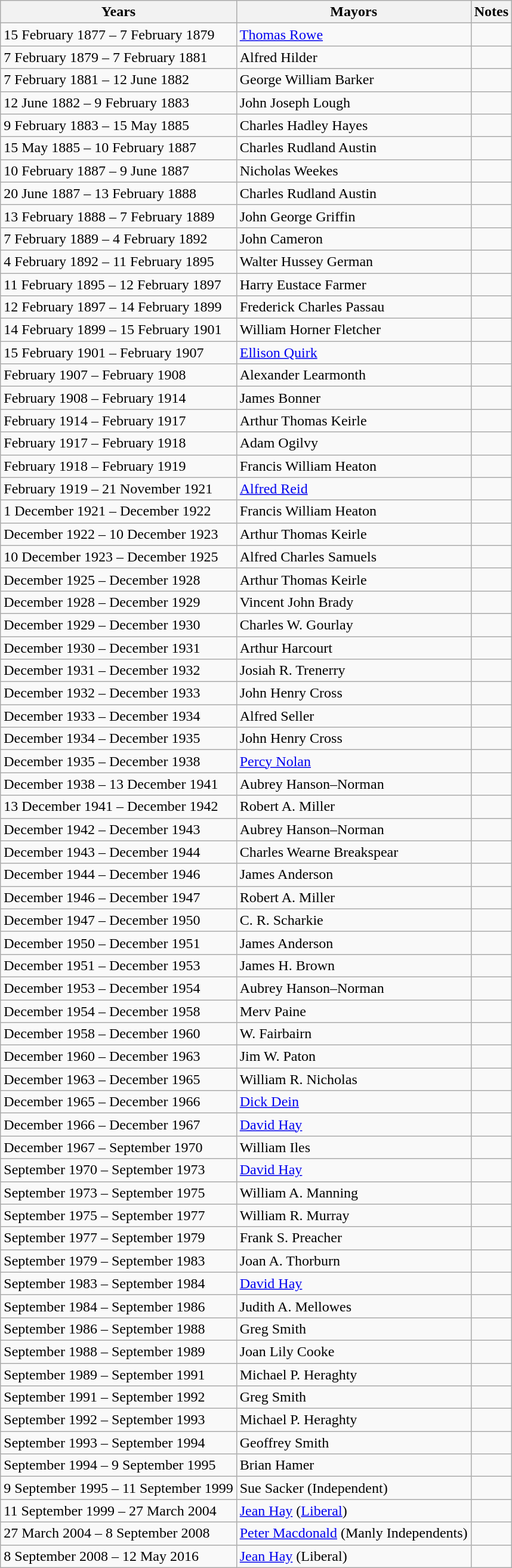<table class="wikitable">
<tr>
<th>Years</th>
<th>Mayors</th>
<th>Notes</th>
</tr>
<tr>
<td>15 February 1877 – 7 February 1879</td>
<td><a href='#'>Thomas Rowe</a></td>
<td></td>
</tr>
<tr>
<td>7 February 1879 – 7 February 1881</td>
<td>Alfred Hilder</td>
<td></td>
</tr>
<tr>
<td>7 February 1881 – 12 June 1882</td>
<td>George William Barker</td>
<td></td>
</tr>
<tr>
<td>12 June 1882 – 9 February 1883</td>
<td>John Joseph Lough</td>
<td></td>
</tr>
<tr>
<td>9 February 1883 – 15 May 1885</td>
<td>Charles Hadley Hayes</td>
<td></td>
</tr>
<tr>
<td>15 May 1885 – 10 February 1887</td>
<td>Charles Rudland Austin</td>
<td></td>
</tr>
<tr>
<td>10 February 1887 – 9 June 1887</td>
<td>Nicholas Weekes</td>
<td></td>
</tr>
<tr>
<td>20 June 1887 – 13 February 1888</td>
<td>Charles Rudland Austin</td>
<td></td>
</tr>
<tr>
<td>13 February 1888 – 7 February 1889</td>
<td>John George Griffin</td>
<td></td>
</tr>
<tr>
<td>7 February 1889 – 4 February 1892</td>
<td>John Cameron</td>
<td></td>
</tr>
<tr>
<td>4 February 1892 – 11 February 1895</td>
<td>Walter Hussey German</td>
<td></td>
</tr>
<tr>
<td>11 February 1895 – 12 February 1897</td>
<td>Harry Eustace Farmer</td>
<td></td>
</tr>
<tr>
<td>12 February 1897 – 14 February 1899</td>
<td>Frederick Charles Passau</td>
<td></td>
</tr>
<tr>
<td>14 February 1899 – 15 February 1901</td>
<td>William Horner Fletcher</td>
<td></td>
</tr>
<tr>
<td>15 February 1901 – February 1907</td>
<td><a href='#'>Ellison Quirk</a></td>
<td></td>
</tr>
<tr>
<td>February 1907 – February 1908</td>
<td>Alexander Learmonth</td>
<td></td>
</tr>
<tr>
<td>February 1908 – February 1914</td>
<td>James Bonner</td>
<td></td>
</tr>
<tr>
<td>February 1914 – February 1917</td>
<td>Arthur Thomas Keirle</td>
<td></td>
</tr>
<tr>
<td>February 1917 – February 1918</td>
<td>Adam Ogilvy</td>
<td></td>
</tr>
<tr>
<td>February 1918 – February 1919</td>
<td>Francis William Heaton</td>
<td></td>
</tr>
<tr>
<td>February 1919 – 21 November 1921</td>
<td><a href='#'>Alfred Reid</a></td>
<td></td>
</tr>
<tr>
<td>1 December 1921 – December 1922</td>
<td>Francis William Heaton</td>
<td></td>
</tr>
<tr>
<td>December 1922 – 10 December 1923</td>
<td>Arthur Thomas Keirle</td>
<td></td>
</tr>
<tr>
<td>10 December 1923 – December 1925</td>
<td>Alfred Charles Samuels</td>
<td></td>
</tr>
<tr>
<td>December 1925 – December 1928</td>
<td>Arthur Thomas Keirle</td>
<td></td>
</tr>
<tr>
<td>December 1928 – December 1929</td>
<td>Vincent John Brady</td>
<td></td>
</tr>
<tr>
<td>December 1929 – December 1930</td>
<td>Charles W. Gourlay</td>
<td></td>
</tr>
<tr>
<td>December 1930 – December 1931</td>
<td>Arthur Harcourt</td>
<td></td>
</tr>
<tr>
<td>December 1931 – December 1932</td>
<td>Josiah R. Trenerry</td>
<td></td>
</tr>
<tr>
<td>December 1932 – December 1933</td>
<td>John Henry Cross</td>
<td></td>
</tr>
<tr>
<td>December 1933 – December 1934</td>
<td>Alfred Seller</td>
<td></td>
</tr>
<tr>
<td>December 1934 – December 1935</td>
<td>John Henry Cross</td>
<td></td>
</tr>
<tr>
<td>December 1935 – December 1938</td>
<td><a href='#'>Percy Nolan</a></td>
<td></td>
</tr>
<tr>
<td>December 1938 – 13 December 1941</td>
<td>Aubrey Hanson–Norman</td>
<td></td>
</tr>
<tr>
<td>13 December 1941 – December 1942</td>
<td>Robert A. Miller</td>
<td></td>
</tr>
<tr>
<td>December 1942 – December 1943</td>
<td>Aubrey Hanson–Norman</td>
<td></td>
</tr>
<tr>
<td>December 1943 – December 1944</td>
<td>Charles Wearne Breakspear</td>
<td></td>
</tr>
<tr>
<td>December 1944 – December 1946</td>
<td>James Anderson</td>
<td></td>
</tr>
<tr>
<td>December 1946 – December 1947</td>
<td>Robert A. Miller</td>
<td></td>
</tr>
<tr>
<td>December 1947 – December 1950</td>
<td>C. R. Scharkie</td>
<td></td>
</tr>
<tr>
<td>December 1950 – December 1951</td>
<td>James Anderson</td>
<td></td>
</tr>
<tr>
<td>December 1951 – December 1953</td>
<td>James H. Brown</td>
<td></td>
</tr>
<tr>
<td>December 1953 – December 1954</td>
<td>Aubrey Hanson–Norman</td>
<td></td>
</tr>
<tr>
<td>December 1954 – December 1958</td>
<td>Merv Paine</td>
<td></td>
</tr>
<tr>
<td>December 1958 – December 1960</td>
<td>W. Fairbairn</td>
<td></td>
</tr>
<tr>
<td>December 1960 – December 1963</td>
<td>Jim W. Paton</td>
<td></td>
</tr>
<tr>
<td>December 1963 – December 1965</td>
<td>William R. Nicholas</td>
<td></td>
</tr>
<tr>
<td>December 1965 – December 1966</td>
<td><a href='#'>Dick Dein</a></td>
<td></td>
</tr>
<tr>
<td>December 1966 – December 1967</td>
<td><a href='#'>David Hay</a></td>
<td></td>
</tr>
<tr>
<td>December 1967 – September 1970</td>
<td>William Iles</td>
<td></td>
</tr>
<tr>
<td>September 1970 – September 1973</td>
<td><a href='#'>David Hay</a></td>
<td></td>
</tr>
<tr>
<td>September 1973 – September 1975</td>
<td>William A. Manning</td>
<td></td>
</tr>
<tr>
<td>September 1975 – September 1977</td>
<td>William R. Murray</td>
<td></td>
</tr>
<tr>
<td>September 1977 – September 1979</td>
<td>Frank S. Preacher</td>
<td></td>
</tr>
<tr>
<td>September 1979 – September 1983</td>
<td>Joan A. Thorburn</td>
<td></td>
</tr>
<tr>
<td>September 1983 – September 1984</td>
<td><a href='#'>David Hay</a></td>
<td></td>
</tr>
<tr>
<td>September 1984 – September 1986</td>
<td>Judith A. Mellowes</td>
<td></td>
</tr>
<tr>
<td>September 1986 – September 1988</td>
<td>Greg Smith</td>
<td></td>
</tr>
<tr>
<td>September 1988 – September 1989</td>
<td>Joan Lily Cooke</td>
<td></td>
</tr>
<tr>
<td>September 1989 – September 1991</td>
<td>Michael P. Heraghty</td>
<td></td>
</tr>
<tr>
<td>September 1991 – September 1992</td>
<td>Greg Smith</td>
<td></td>
</tr>
<tr>
<td>September 1992 – September 1993</td>
<td>Michael P. Heraghty</td>
<td></td>
</tr>
<tr>
<td>September 1993 – September 1994</td>
<td>Geoffrey Smith</td>
<td></td>
</tr>
<tr>
<td>September 1994 – 9 September 1995</td>
<td>Brian Hamer</td>
<td></td>
</tr>
<tr>
<td>9 September 1995 – 11 September 1999</td>
<td>Sue Sacker (Independent)</td>
<td></td>
</tr>
<tr>
<td>11 September 1999 – 27 March 2004</td>
<td><a href='#'>Jean Hay</a> (<a href='#'>Liberal</a>)</td>
<td></td>
</tr>
<tr>
<td>27 March 2004 – 8 September 2008</td>
<td><a href='#'>Peter Macdonald</a> (Manly Independents)</td>
<td></td>
</tr>
<tr>
<td>8 September 2008 – 12 May 2016</td>
<td><a href='#'>Jean Hay</a> (Liberal)</td>
<td></td>
</tr>
</table>
